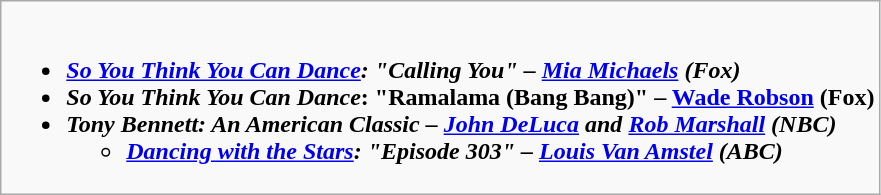<table class="wikitable">
<tr>
<td style="vertical-align:top;"><br><ul><li><strong><em><a href='#'>So You Think You Can Dance</a><em>: "Calling You" – <a href='#'>Mia Michaels</a> (Fox)<strong></li><li></em></strong>So You Think You Can Dance</em>: "Ramalama (Bang Bang)" – <a href='#'>Wade Robson</a> (Fox)</strong></li><li><strong><em>Tony Bennett: An American Classic<em> – <a href='#'>John DeLuca</a> and <a href='#'>Rob Marshall</a> (NBC)<strong><ul><li></em><a href='#'>Dancing with the Stars</a><em>: "Episode 303" – <a href='#'>Louis Van Amstel</a> (ABC)</li></ul></li></ul></td>
</tr>
</table>
